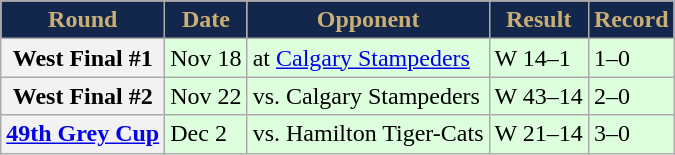<table class="wikitable sortable sortable">
<tr>
<th style="background:#13264B;color:#C9AF74;">Round</th>
<th style="background:#13264B;color:#C9AF74;">Date</th>
<th style="background:#13264B;color:#C9AF74;">Opponent</th>
<th style="background:#13264B;color:#C9AF74;">Result</th>
<th style="background:#13264B;color:#C9AF74;">Record</th>
</tr>
<tr style="background:#ddffdd">
<th>West Final #1</th>
<td>Nov 18</td>
<td>at <a href='#'>Calgary Stampeders</a></td>
<td>W 14–1</td>
<td>1–0</td>
</tr>
<tr style="background:#ddffdd">
<th>West Final #2</th>
<td>Nov 22</td>
<td>vs. Calgary Stampeders</td>
<td>W 43–14</td>
<td>2–0</td>
</tr>
<tr style="background:#ddffdd">
<th><a href='#'>49th Grey Cup</a></th>
<td>Dec 2</td>
<td>vs. Hamilton Tiger-Cats</td>
<td>W 21–14 </td>
<td>3–0</td>
</tr>
</table>
